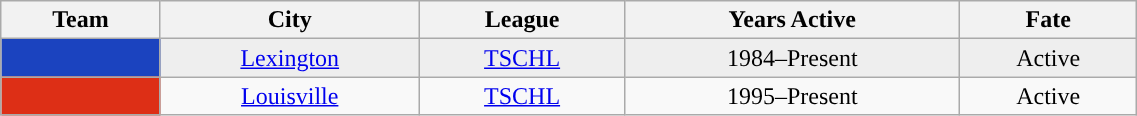<table class="wikitable sortable" width="60%">
<tr>
<th>Team</th>
<th>City</th>
<th>League</th>
<th>Years Active</th>
<th>Fate</th>
</tr>
<tr align=center bgcolor=eeeeee>
<td style="color:white; background:#1b43bf; "><strong><a href='#'></a></strong></td>
<td><a href='#'>Lexington</a></td>
<td><a href='#'>TSCHL</a></td>
<td>1984–Present</td>
<td>Active</td>
</tr>
<tr align=center>
<td style="color:white; background:#dd2f16; "><strong><a href='#'></a></strong></td>
<td><a href='#'>Louisville</a></td>
<td><a href='#'>TSCHL</a></td>
<td>1995–Present</td>
<td>Active</td>
</tr>
</table>
